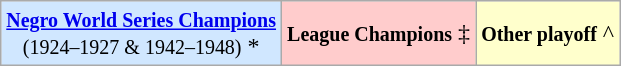<table class="wikitable">
<tr>
<td align="center" bgcolor="#D0E7FF"><small><strong><a href='#'>Negro World Series Champions</a></strong><br>(1924–1927 & 1942–1948)</small> *</td>
<td align="center" bgcolor="#FFCCCC"><small><strong>League Champions</strong></small> ‡</td>
<td align="center" bgcolor="#FFFFCC"><small><strong>Other playoff</strong></small> ^</td>
</tr>
</table>
